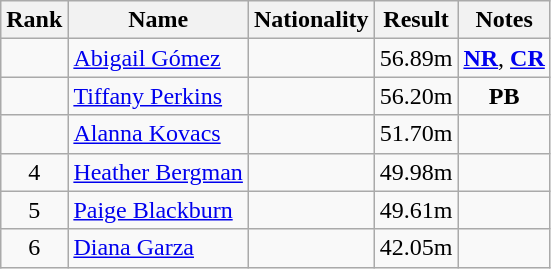<table class="wikitable sortable" style="text-align:center">
<tr>
<th>Rank</th>
<th>Name</th>
<th>Nationality</th>
<th>Result</th>
<th>Notes</th>
</tr>
<tr>
<td></td>
<td align=left><a href='#'>Abigail Gómez</a></td>
<td align=left></td>
<td>56.89m</td>
<td><a href='#'><strong>NR</strong></a>, <a href='#'><strong>CR</strong></a></td>
</tr>
<tr>
<td></td>
<td align=left><a href='#'>Tiffany Perkins</a></td>
<td align=left></td>
<td>56.20m</td>
<td><strong>PB</strong></td>
</tr>
<tr>
<td></td>
<td align=left><a href='#'>Alanna Kovacs</a></td>
<td align=left></td>
<td>51.70m</td>
<td></td>
</tr>
<tr>
<td>4</td>
<td align=left><a href='#'>Heather Bergman</a></td>
<td align=left></td>
<td>49.98m</td>
<td></td>
</tr>
<tr>
<td>5</td>
<td align=left><a href='#'>Paige Blackburn</a></td>
<td align=left></td>
<td>49.61m</td>
<td></td>
</tr>
<tr>
<td>6</td>
<td align=left><a href='#'>Diana Garza</a></td>
<td align=left></td>
<td>42.05m</td>
<td></td>
</tr>
</table>
